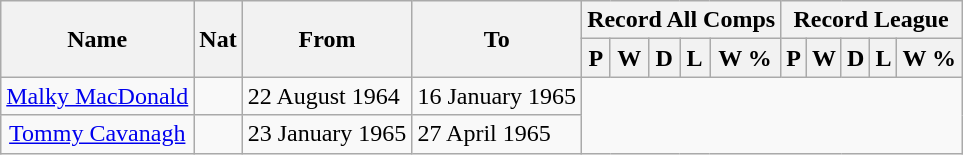<table class="wikitable" style="text-align: center">
<tr>
<th rowspan="2">Name</th>
<th rowspan="2">Nat</th>
<th rowspan="2">From</th>
<th rowspan="2">To</th>
<th colspan="5">Record All Comps</th>
<th colspan="5">Record League</th>
</tr>
<tr>
<th>P</th>
<th>W</th>
<th>D</th>
<th>L</th>
<th>W %</th>
<th>P</th>
<th>W</th>
<th>D</th>
<th>L</th>
<th>W %</th>
</tr>
<tr>
<td style="text-align:left;"><a href='#'>Malky MacDonald</a></td>
<td></td>
<td style="text-align:left;">22 August 1964</td>
<td style="text-align:left;">16 January 1965<br>
</td>
</tr>
<tr>
<td><a href='#'>Tommy Cavanagh</a></td>
<td></td>
<td style="text-align:left;">23 January 1965</td>
<td style="text-align:left;">27 April 1965<br>
</td>
</tr>
</table>
